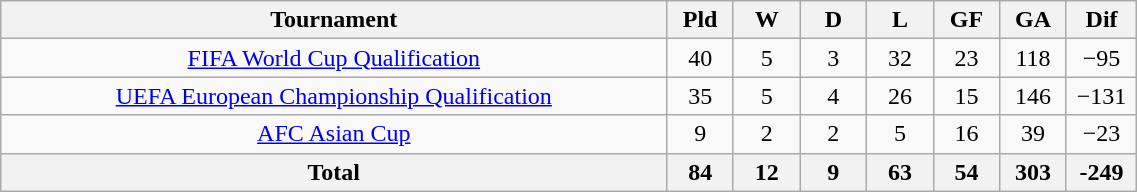<table class="wikitable sortable" width=60% style="text-align:center">
<tr>
<th width=50%>Tournament</th>
<th width=5%>Pld</th>
<th width=5%>W</th>
<th width=5%>D</th>
<th width=5%>L</th>
<th width=5%>GF</th>
<th width=5%>GA</th>
<th width=5%>Dif</th>
</tr>
<tr>
<td style="text-align:center;"><a href='#'>FIFA World Cup Qualification</a></td>
<td>40</td>
<td>5</td>
<td>3</td>
<td>32</td>
<td>23</td>
<td>118</td>
<td>−95</td>
</tr>
<tr>
<td style="text-align:center;"><a href='#'>UEFA European Championship Qualification</a></td>
<td>35</td>
<td>5</td>
<td>4</td>
<td>26</td>
<td>15</td>
<td>146</td>
<td>−131</td>
</tr>
<tr>
<td style="text-align:center;"><a href='#'>AFC Asian Cup</a></td>
<td>9</td>
<td>2</td>
<td>2</td>
<td>5</td>
<td>16</td>
<td>39</td>
<td>−23</td>
</tr>
<tr>
<th align=center colspan="1">Total</th>
<th>84</th>
<th>12</th>
<th>9</th>
<th>63</th>
<th>54</th>
<th>303</th>
<th>-249</th>
</tr>
</table>
